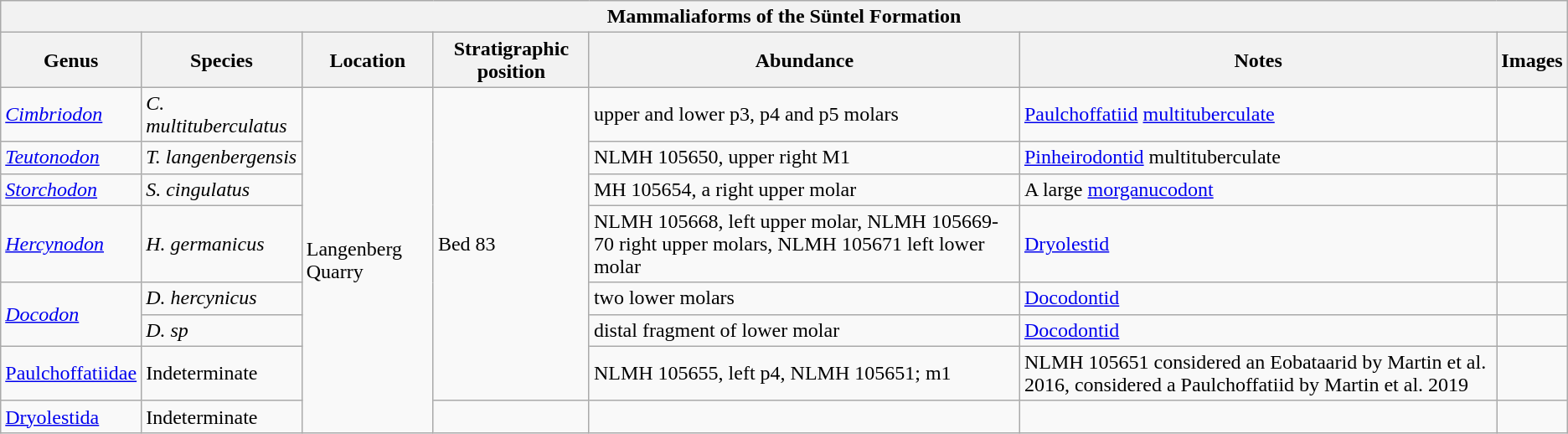<table class="wikitable sortable">
<tr>
<th colspan="7" align="center"><strong>Mammaliaforms of the Süntel Formation</strong></th>
</tr>
<tr>
<th>Genus</th>
<th>Species</th>
<th>Location</th>
<th>Stratigraphic position</th>
<th>Abundance</th>
<th>Notes</th>
<th>Images</th>
</tr>
<tr>
<td><em><a href='#'>Cimbriodon</a></em> </td>
<td><em>C. multituberculatus</em></td>
<td rowspan="8">Langenberg Quarry</td>
<td rowspan="7">Bed  83</td>
<td>upper and lower p3, p4 and p5 molars</td>
<td><a href='#'>Paulchoffatiid</a> <a href='#'>multituberculate</a></td>
<td></td>
</tr>
<tr>
<td><em><a href='#'>Teutonodon</a></em></td>
<td><em>T. langenbergensis</em></td>
<td>NLMH 105650, upper right M1</td>
<td><a href='#'>Pinheirodontid</a> multituberculate</td>
<td></td>
</tr>
<tr>
<td><em><a href='#'>Storchodon</a></em></td>
<td><em>S. cingulatus</em></td>
<td>MH 105654, a right upper molar</td>
<td>A large <a href='#'>morganucodont</a></td>
<td></td>
</tr>
<tr>
<td><em><a href='#'>Hercynodon</a></em></td>
<td><em>H. germanicus</em></td>
<td>NLMH 105668, left upper molar, NLMH 105669-70 right upper molars, NLMH 105671 left lower molar</td>
<td><a href='#'>Dryolestid</a></td>
<td></td>
</tr>
<tr>
<td rowspan="2"><em><a href='#'>Docodon</a></em></td>
<td><em>D. hercynicus</em></td>
<td>two lower molars</td>
<td><a href='#'>Docodontid</a></td>
<td></td>
</tr>
<tr>
<td><em>D. sp</em></td>
<td>distal fragment of lower molar</td>
<td><a href='#'>Docodontid</a></td>
<td></td>
</tr>
<tr>
<td><a href='#'>Paulchoffatiidae</a></td>
<td>Indeterminate</td>
<td>NLMH 105655, left p4, NLMH 105651; m1</td>
<td>NLMH 105651 considered an Eobataarid by Martin et al. 2016, considered a Paulchoffatiid by Martin et al. 2019</td>
<td></td>
</tr>
<tr>
<td><a href='#'>Dryolestida</a></td>
<td>Indeterminate</td>
<td></td>
<td></td>
<td></td>
<td></td>
</tr>
</table>
